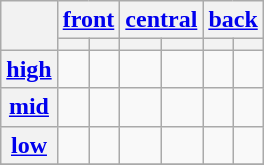<table class="wikitable" style="text-align:center;">
<tr>
<th rowspan="2"></th>
<th colspan="2"><a href='#'>front</a></th>
<th colspan="2"><a href='#'>central</a></th>
<th colspan="2"><a href='#'>back</a></th>
</tr>
<tr>
<th></th>
<th></th>
<th></th>
<th></th>
<th></th>
<th></th>
</tr>
<tr>
<th><a href='#'>high</a></th>
<td></td>
<td></td>
<td></td>
<td></td>
<td></td>
<td></td>
</tr>
<tr>
<th><a href='#'>mid</a></th>
<td></td>
<td></td>
<td></td>
<td></td>
<td></td>
<td></td>
</tr>
<tr>
<th><a href='#'>low</a></th>
<td></td>
<td></td>
<td></td>
<td></td>
<td></td>
<td></td>
</tr>
<tr>
</tr>
</table>
